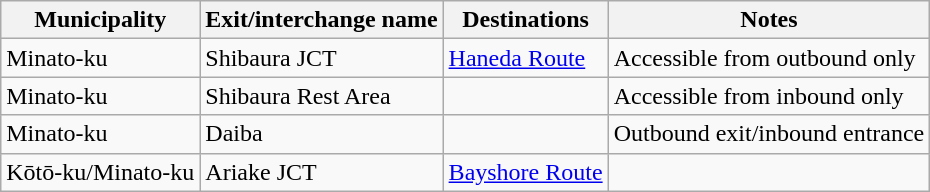<table class=wikitable>
<tr>
<th>Municipality</th>
<th>Exit/interchange name</th>
<th>Destinations</th>
<th>Notes</th>
</tr>
<tr>
<td>Minato-ku</td>
<td>Shibaura JCT</td>
<td><a href='#'>Haneda Route</a></td>
<td>Accessible from outbound only</td>
</tr>
<tr>
<td>Minato-ku</td>
<td>Shibaura Rest Area</td>
<td></td>
<td>Accessible from inbound only</td>
</tr>
<tr>
<td>Minato-ku</td>
<td>Daiba</td>
<td></td>
<td>Outbound exit/inbound entrance</td>
</tr>
<tr>
<td>Kōtō-ku/Minato-ku</td>
<td>Ariake JCT</td>
<td><a href='#'>Bayshore Route</a></td>
<td></td>
</tr>
</table>
